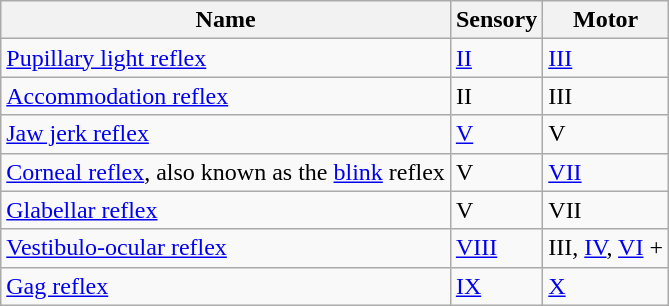<table class="wikitable">
<tr>
<th>Name</th>
<th>Sensory</th>
<th>Motor</th>
</tr>
<tr>
<td><a href='#'>Pupillary light reflex</a></td>
<td><a href='#'>II</a></td>
<td><a href='#'>III</a></td>
</tr>
<tr>
<td><a href='#'>Accommodation reflex</a></td>
<td>II</td>
<td>III</td>
</tr>
<tr>
<td><a href='#'>Jaw jerk reflex</a></td>
<td><a href='#'>V</a></td>
<td>V</td>
</tr>
<tr>
<td><a href='#'>Corneal reflex</a>, also known as the <a href='#'>blink</a> reflex</td>
<td>V</td>
<td><a href='#'>VII</a></td>
</tr>
<tr>
<td><a href='#'>Glabellar reflex</a></td>
<td>V</td>
<td>VII</td>
</tr>
<tr>
<td><a href='#'>Vestibulo-ocular reflex</a></td>
<td><a href='#'>VIII</a></td>
<td>III, <a href='#'>IV</a>, <a href='#'>VI</a>  +</td>
</tr>
<tr>
<td><a href='#'>Gag reflex</a></td>
<td><a href='#'>IX</a></td>
<td><a href='#'>X</a></td>
</tr>
</table>
